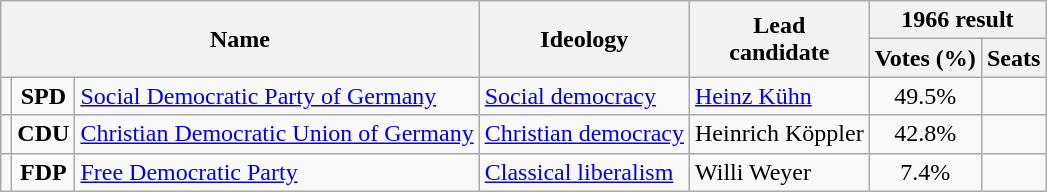<table class="wikitable">
<tr>
<th rowspan=2 colspan=3>Name</th>
<th rowspan=2>Ideology</th>
<th rowspan=2>Lead<br>candidate</th>
<th colspan=2>1966 result</th>
</tr>
<tr>
<th>Votes (%)</th>
<th>Seats</th>
</tr>
<tr>
<td bgcolor=></td>
<td align=center><strong>SPD</strong></td>
<td><a href='#'>Social Democratic Party of Germany</a><br></td>
<td><a href='#'>Social democracy</a></td>
<td><a href='#'>Heinz Kühn</a></td>
<td align=center>49.5%</td>
<td></td>
</tr>
<tr>
<td bgcolor=></td>
<td align=center><strong>CDU</strong></td>
<td><a href='#'>Christian Democratic Union of Germany</a><br></td>
<td><a href='#'>Christian democracy</a></td>
<td>Heinrich Köppler</td>
<td align=center>42.8%</td>
<td></td>
</tr>
<tr>
<td bgcolor=></td>
<td align=center><strong>FDP</strong></td>
<td><a href='#'>Free Democratic Party</a><br></td>
<td><a href='#'>Classical liberalism</a></td>
<td>Willi Weyer</td>
<td align=center>7.4%</td>
<td></td>
</tr>
</table>
